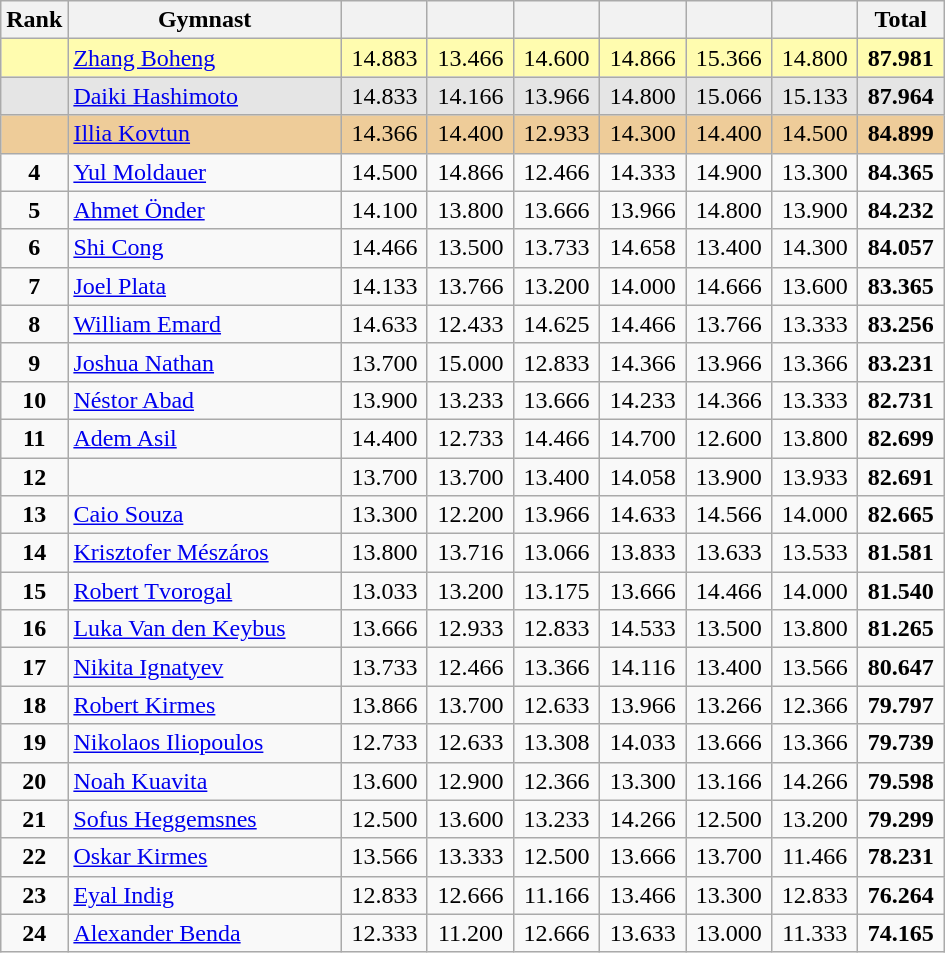<table class="wikitable sortable" style="text-align:center; font-size:100%">
<tr>
<th scope="col" style="width:15px;">Rank</th>
<th scope="col" style="width:175px;">Gymnast</th>
<th scope="col" style="width:50px;"></th>
<th scope="col" style="width:50px;"></th>
<th scope="col" style="width:50px;"></th>
<th scope="col" style="width:50px;"></th>
<th scope="col" style="width:50px;"></th>
<th scope="col" style="width:50px;"></th>
<th scope="col" style="width:50px;">Total</th>
</tr>
<tr style="background:#fffcaf;">
<td style="text-align:center" scope="row"><strong></strong></td>
<td style="text-align:left;"> <a href='#'>Zhang Boheng</a></td>
<td>14.883</td>
<td>13.466</td>
<td>14.600</td>
<td>14.866</td>
<td>15.366</td>
<td>14.800</td>
<td><strong>87.981</strong></td>
</tr>
<tr style="background:#e5e5e5;">
<td style="text-align:center" scope="row"><strong></strong></td>
<td style="text-align:left;"> <a href='#'>Daiki Hashimoto</a></td>
<td>14.833</td>
<td>14.166</td>
<td>13.966</td>
<td>14.800</td>
<td>15.066</td>
<td>15.133</td>
<td><strong>87.964</strong></td>
</tr>
<tr style="background:#ec9;">
<td style="text-align:center" scope="row"><strong></strong></td>
<td style="text-align:left;"> <a href='#'>Illia Kovtun</a></td>
<td>14.366</td>
<td>14.400</td>
<td>12.933</td>
<td>14.300</td>
<td>14.400</td>
<td>14.500</td>
<td><strong>84.899</strong></td>
</tr>
<tr>
<td scope="row" style="text-align:center;"><strong>4</strong></td>
<td style="text-align:left;"> <a href='#'>Yul Moldauer</a></td>
<td>14.500</td>
<td>14.866</td>
<td>12.466</td>
<td>14.333</td>
<td>14.900</td>
<td>13.300</td>
<td><strong>84.365</strong></td>
</tr>
<tr>
<td scope="row" style="text-align:center;"><strong>5</strong></td>
<td style="text-align:left;"> <a href='#'>Ahmet Önder</a></td>
<td>14.100</td>
<td>13.800</td>
<td>13.666</td>
<td>13.966</td>
<td>14.800</td>
<td>13.900</td>
<td><strong>84.232</strong></td>
</tr>
<tr>
<td scope="row" style="text-align:center;"><strong>6</strong></td>
<td style="text-align:left;"> <a href='#'>Shi Cong</a></td>
<td>14.466</td>
<td>13.500</td>
<td>13.733</td>
<td>14.658</td>
<td>13.400</td>
<td>14.300</td>
<td><strong>84.057</strong></td>
</tr>
<tr>
<td scope="row" style="text-align:center;"><strong>7</strong></td>
<td style="text-align:left;"> <a href='#'>Joel Plata</a></td>
<td>14.133</td>
<td>13.766</td>
<td>13.200</td>
<td>14.000</td>
<td>14.666</td>
<td>13.600</td>
<td><strong>83.365</strong></td>
</tr>
<tr>
<td scope="row" style="text-align:center;"><strong>8</strong></td>
<td style="text-align:left;"> <a href='#'>William Emard</a></td>
<td>14.633</td>
<td>12.433</td>
<td>14.625</td>
<td>14.466</td>
<td>13.766</td>
<td>13.333</td>
<td><strong>83.256</strong></td>
</tr>
<tr>
<td scope="row" style="text-align:center;"><strong>9</strong></td>
<td style="text-align:left;"> <a href='#'>Joshua Nathan</a></td>
<td>13.700</td>
<td>15.000</td>
<td>12.833</td>
<td>14.366</td>
<td>13.966</td>
<td>13.366</td>
<td><strong>83.231</strong></td>
</tr>
<tr>
<td scope="row" style="text-align:center;"><strong>10</strong></td>
<td style="text-align:left;"> <a href='#'>Néstor Abad</a></td>
<td>13.900</td>
<td>13.233</td>
<td>13.666</td>
<td>14.233</td>
<td>14.366</td>
<td>13.333</td>
<td><strong>82.731</strong></td>
</tr>
<tr>
<td scope="row" style="text-align:center;"><strong>11</strong></td>
<td style="text-align:left;"> <a href='#'>Adem Asil</a></td>
<td>14.400</td>
<td>12.733</td>
<td>14.466</td>
<td>14.700</td>
<td>12.600</td>
<td>13.800</td>
<td><strong>82.699</strong></td>
</tr>
<tr>
<td scope="row" style="text-align:center;"><strong>12</strong></td>
<td style="text-align:left;"> </td>
<td>13.700</td>
<td>13.700</td>
<td>13.400</td>
<td>14.058</td>
<td>13.900</td>
<td>13.933</td>
<td><strong>82.691</strong></td>
</tr>
<tr>
<td scope="row" style="text-align:center;"><strong>13</strong></td>
<td style="text-align:left;"> <a href='#'>Caio Souza</a></td>
<td>13.300</td>
<td>12.200</td>
<td>13.966</td>
<td>14.633</td>
<td>14.566</td>
<td>14.000</td>
<td><strong>82.665</strong></td>
</tr>
<tr>
<td scope="row" style="text-align:center;"><strong>14</strong></td>
<td style="text-align:left;"> <a href='#'>Krisztofer Mészáros</a></td>
<td>13.800</td>
<td>13.716</td>
<td>13.066</td>
<td>13.833</td>
<td>13.633</td>
<td>13.533</td>
<td><strong>81.581</strong></td>
</tr>
<tr>
<td scope="row" style="text-align:center;"><strong>15</strong></td>
<td style="text-align:left;"> <a href='#'>Robert Tvorogal</a></td>
<td>13.033</td>
<td>13.200</td>
<td>13.175</td>
<td>13.666</td>
<td>14.466</td>
<td>14.000</td>
<td><strong>81.540</strong></td>
</tr>
<tr>
<td scope="row" style="text-align:center;"><strong>16</strong></td>
<td style="text-align:left;"> <a href='#'>Luka Van den Keybus</a></td>
<td>13.666</td>
<td>12.933</td>
<td>12.833</td>
<td>14.533</td>
<td>13.500</td>
<td>13.800</td>
<td><strong>81.265</strong></td>
</tr>
<tr>
<td scope="row" style="text-align:center;"><strong>17</strong></td>
<td style="text-align:left;"> <a href='#'>Nikita Ignatyev</a></td>
<td>13.733</td>
<td>12.466</td>
<td>13.366</td>
<td>14.116</td>
<td>13.400</td>
<td>13.566</td>
<td><strong>80.647</strong></td>
</tr>
<tr>
<td scope="row" style="text-align:center;"><strong>18</strong></td>
<td style="text-align:left;"> <a href='#'>Robert Kirmes</a></td>
<td>13.866</td>
<td>13.700</td>
<td>12.633</td>
<td>13.966</td>
<td>13.266</td>
<td>12.366</td>
<td><strong>79.797</strong></td>
</tr>
<tr>
<td scope="row" style="text-align:center;"><strong>19</strong></td>
<td style="text-align:left;"> <a href='#'>Nikolaos Iliopoulos</a></td>
<td>12.733</td>
<td>12.633</td>
<td>13.308</td>
<td>14.033</td>
<td>13.666</td>
<td>13.366</td>
<td><strong>79.739</strong></td>
</tr>
<tr>
<td scope="row" style="text-align:center;"><strong>20</strong></td>
<td style="text-align:left;"> <a href='#'>Noah Kuavita</a></td>
<td>13.600</td>
<td>12.900</td>
<td>12.366</td>
<td>13.300</td>
<td>13.166</td>
<td>14.266</td>
<td><strong>79.598</strong></td>
</tr>
<tr>
<td scope="row" style="text-align:center;"><strong>21</strong></td>
<td style="text-align:left;"> <a href='#'>Sofus Heggemsnes</a></td>
<td>12.500</td>
<td>13.600</td>
<td>13.233</td>
<td>14.266</td>
<td>12.500</td>
<td>13.200</td>
<td><strong>79.299</strong></td>
</tr>
<tr>
<td scope="row" style="text-align:center;"><strong>22</strong></td>
<td style="text-align:left;"> <a href='#'>Oskar Kirmes</a></td>
<td>13.566</td>
<td>13.333</td>
<td>12.500</td>
<td>13.666</td>
<td>13.700</td>
<td>11.466</td>
<td><strong>78.231</strong></td>
</tr>
<tr>
<td scope="row" style="text-align:center;"><strong>23</strong></td>
<td style="text-align:left;"> <a href='#'>Eyal Indig</a></td>
<td>12.833</td>
<td>12.666</td>
<td>11.166</td>
<td>13.466</td>
<td>13.300</td>
<td>12.833</td>
<td><strong>76.264</strong></td>
</tr>
<tr>
<td scope="row" style="text-align:center;"><strong>24</strong></td>
<td style="text-align:left;"> <a href='#'>Alexander Benda</a></td>
<td>12.333</td>
<td>11.200</td>
<td>12.666</td>
<td>13.633</td>
<td>13.000</td>
<td>11.333</td>
<td><strong>74.165</strong></td>
</tr>
</table>
